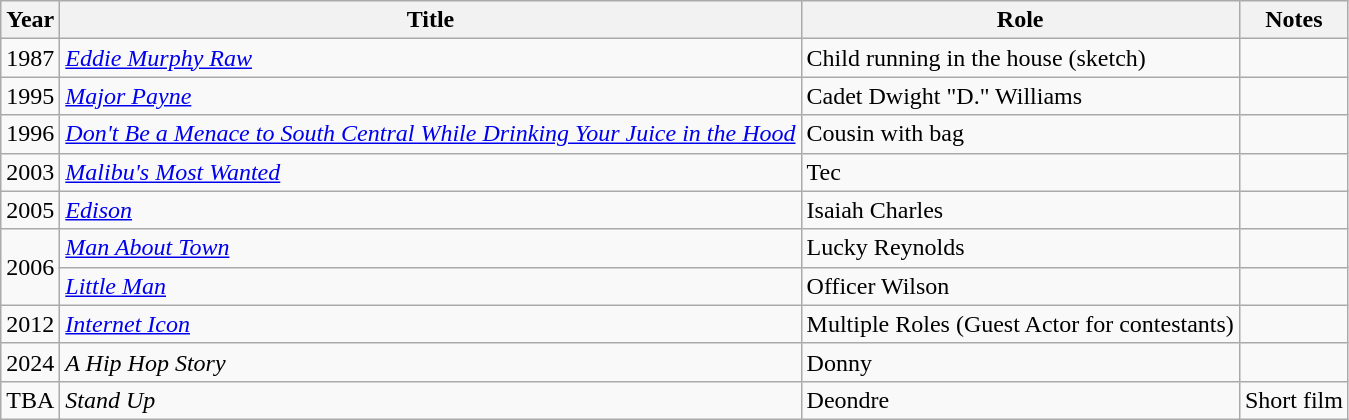<table class="wikitable">
<tr>
<th>Year</th>
<th>Title</th>
<th>Role</th>
<th>Notes</th>
</tr>
<tr>
<td>1987</td>
<td><em><a href='#'>Eddie Murphy Raw</a></em></td>
<td>Child running in the house (sketch)</td>
<td></td>
</tr>
<tr>
<td>1995</td>
<td><em><a href='#'>Major Payne</a></em></td>
<td>Cadet Dwight "D." Williams</td>
<td></td>
</tr>
<tr>
<td>1996</td>
<td><em><a href='#'>Don't Be a Menace to South Central While Drinking Your Juice in the Hood</a></em></td>
<td>Cousin with bag</td>
<td></td>
</tr>
<tr>
<td>2003</td>
<td><em><a href='#'>Malibu's Most Wanted</a></em></td>
<td>Tec</td>
<td></td>
</tr>
<tr>
<td>2005</td>
<td><em><a href='#'>Edison</a></em></td>
<td>Isaiah Charles</td>
<td></td>
</tr>
<tr>
<td rowspan=2>2006</td>
<td><em><a href='#'>Man About Town</a></em></td>
<td>Lucky Reynolds</td>
<td></td>
</tr>
<tr>
<td><em><a href='#'>Little Man</a></em></td>
<td>Officer Wilson</td>
<td></td>
</tr>
<tr>
<td>2012</td>
<td><em><a href='#'>Internet Icon</a></em></td>
<td>Multiple Roles (Guest Actor for contestants)</td>
<td></td>
</tr>
<tr>
<td>2024</td>
<td><em>A Hip Hop Story</em></td>
<td>Donny</td>
<td></td>
</tr>
<tr>
<td>TBA</td>
<td><em>Stand Up</em></td>
<td>Deondre</td>
<td>Short film</td>
</tr>
</table>
